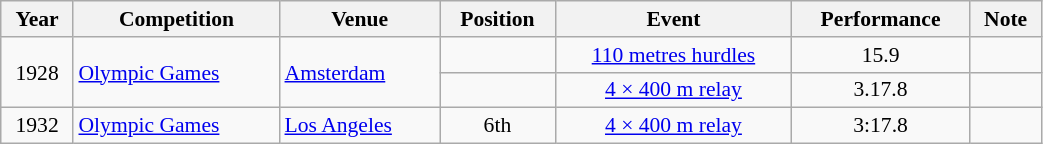<table class="wikitable" width=55% style="font-size:90%; text-align:center;">
<tr>
<th>Year</th>
<th>Competition</th>
<th>Venue</th>
<th>Position</th>
<th>Event</th>
<th>Performance</th>
<th>Note</th>
</tr>
<tr>
<td rowspan=2>1928</td>
<td rowspan=2 align=left><a href='#'>Olympic Games</a></td>
<td rowspan=2 align=left> <a href='#'>Amsterdam</a></td>
<td></td>
<td><a href='#'>110 metres hurdles</a></td>
<td>15.9</td>
<td></td>
</tr>
<tr>
<td></td>
<td><a href='#'>4 × 400 m relay</a></td>
<td>3.17.8</td>
<td></td>
</tr>
<tr>
<td rowspan=1>1932</td>
<td rowspan=1 align=left><a href='#'>Olympic Games</a></td>
<td rowspan=1 align=left> <a href='#'>Los Angeles</a></td>
<td>6th</td>
<td><a href='#'>4 × 400 m relay</a></td>
<td>3:17.8</td>
<td></td>
</tr>
</table>
